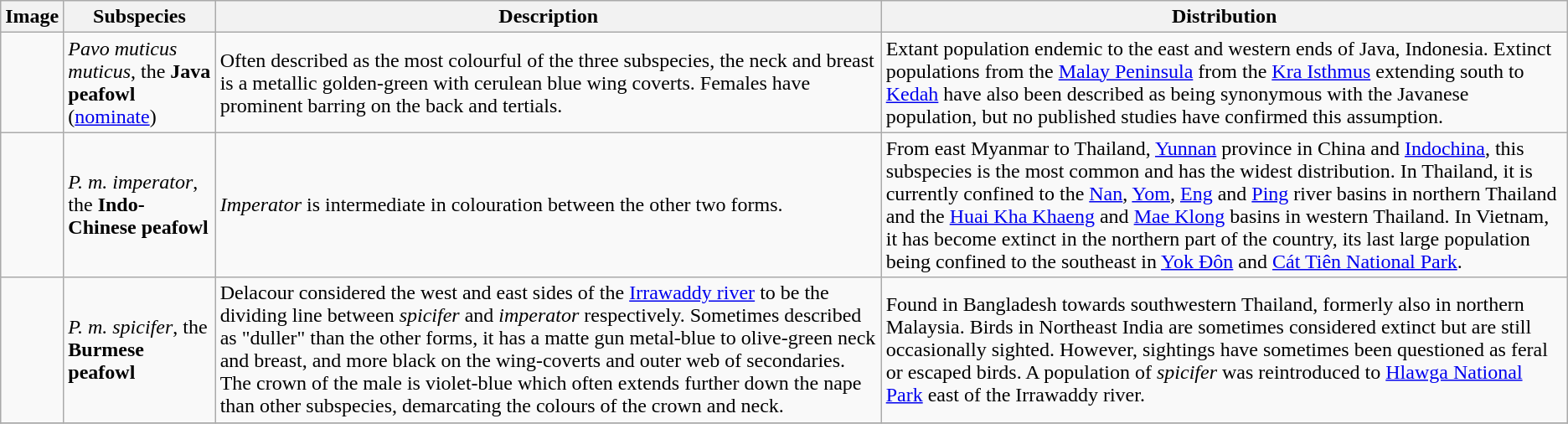<table class="wikitable">
<tr>
<th>Image</th>
<th>Subspecies</th>
<th>Description</th>
<th>Distribution</th>
</tr>
<tr>
<td></td>
<td><em>Pavo muticus muticus</em>, the <strong>Java peafowl</strong> (<a href='#'>nominate</a>)</td>
<td>Often described as the most colourful of the three subspecies, the neck and breast is a metallic golden-green with cerulean blue wing coverts. Females have prominent barring on the back and tertials.</td>
<td>Extant population endemic to the east and western ends of Java, Indonesia. Extinct populations from the <a href='#'>Malay Peninsula</a> from the <a href='#'>Kra Isthmus</a> extending south to <a href='#'>Kedah</a> have also been described as being synonymous with the Javanese population, but no published studies have confirmed this assumption.</td>
</tr>
<tr>
<td></td>
<td><em>P. m. imperator</em>, the <strong>Indo-Chinese peafowl</strong></td>
<td><em>Imperator</em> is intermediate in colouration between the other two forms.</td>
<td>From east Myanmar to Thailand, <a href='#'>Yunnan</a> province in China and <a href='#'>Indochina</a>, this subspecies is the most common and has the widest distribution. In Thailand, it is currently confined to the <a href='#'>Nan</a>, <a href='#'>Yom</a>, <a href='#'>Eng</a> and <a href='#'>Ping</a> river basins in northern Thailand and the <a href='#'>Huai Kha Khaeng</a> and <a href='#'>Mae Klong</a> basins in western Thailand. In Vietnam, it has become extinct in the northern part of the country, its last large population being confined to the southeast in <a href='#'>Yok Đôn</a> and <a href='#'>Cát Tiên National Park</a>.</td>
</tr>
<tr>
<td></td>
<td><em>P. m. spicifer</em>, the <strong>Burmese peafowl</strong></td>
<td>Delacour considered the west and east sides of the <a href='#'>Irrawaddy river</a> to be the dividing line between <em>spicifer</em> and <em>imperator</em> respectively.  Sometimes described as "duller" than the other forms, it has a matte gun metal-blue to olive-green neck and breast, and more black on the wing-coverts and outer web of secondaries. The crown of the male is violet-blue which often extends further down the nape than other subspecies, demarcating the colours of the crown and neck.</td>
<td>Found in Bangladesh towards southwestern Thailand, formerly also in northern Malaysia. Birds in Northeast India are sometimes considered extinct but are still occasionally sighted. However, sightings have sometimes been questioned as feral or escaped birds. A population of <em>spicifer</em> was reintroduced to <a href='#'>Hlawga National Park</a> east of the Irrawaddy river.</td>
</tr>
<tr>
</tr>
</table>
